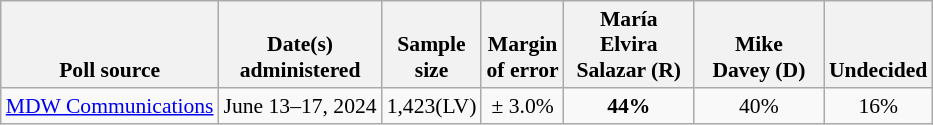<table class="wikitable" style="font-size:90%;text-align:center;">
<tr style="vertical-align:bottom">
<th>Poll source</th>
<th>Date(s)<br>administered</th>
<th>Sample<br>size</th>
<th>Margin<br>of error</th>
<th style="width:80px;">María Elvira<br>Salazar (R)</th>
<th style="width:80px;">Mike<br>Davey (D)</th>
<th>Undecided</th>
</tr>
<tr>
<td style="text-align:left;"><a href='#'>MDW Communications</a></td>
<td>June 13–17, 2024</td>
<td>1,423(LV)</td>
<td>± 3.0%</td>
<td><strong>44%</strong></td>
<td>40%</td>
<td>16%</td>
</tr>
</table>
